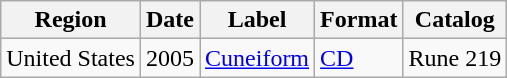<table class="wikitable">
<tr>
<th>Region</th>
<th>Date</th>
<th>Label</th>
<th>Format</th>
<th>Catalog</th>
</tr>
<tr>
<td>United States</td>
<td>2005</td>
<td><a href='#'>Cuneiform</a></td>
<td><a href='#'>CD</a></td>
<td>Rune 219</td>
</tr>
</table>
